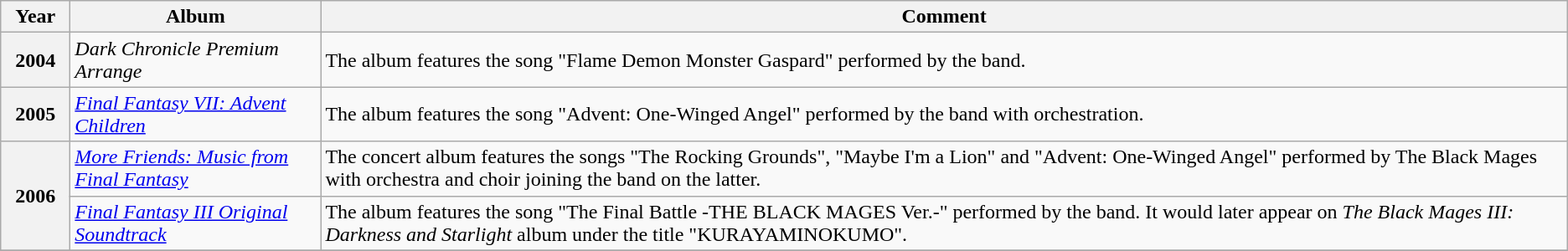<table class="wikitable sortable">
<tr>
<th scope="col" style="width:3em">Year</th>
<th scope="col" style="width:12em">Album</th>
<th scope="col" class="unsortable">Comment</th>
</tr>
<tr>
<th scope="row" align="center">2004</th>
<td><em>Dark Chronicle Premium Arrange</em></td>
<td>The album features the song "Flame Demon Monster Gaspard" performed by the band.</td>
</tr>
<tr>
<th scope="row" align="center">2005</th>
<td><em><a href='#'>Final Fantasy VII: Advent Children</a></em></td>
<td>The album features the song "Advent: One-Winged Angel" performed by the band with orchestration.</td>
</tr>
<tr>
<th scope="row" align="center" rowspan="2">2006</th>
<td><em><a href='#'>More Friends: Music from Final Fantasy</a></em></td>
<td>The concert album features the songs "The Rocking Grounds", "Maybe I'm a Lion" and "Advent: One-Winged Angel" performed by The Black Mages with orchestra and choir joining the band on the latter.</td>
</tr>
<tr>
<td><em><a href='#'>Final Fantasy III Original Soundtrack</a></em></td>
<td>The album features the song "The Final Battle -THE BLACK MAGES Ver.-" performed by the band. It would later appear on <em>The Black Mages III: Darkness and Starlight</em> album under the title "KURAYAMINOKUMO".</td>
</tr>
<tr>
</tr>
</table>
